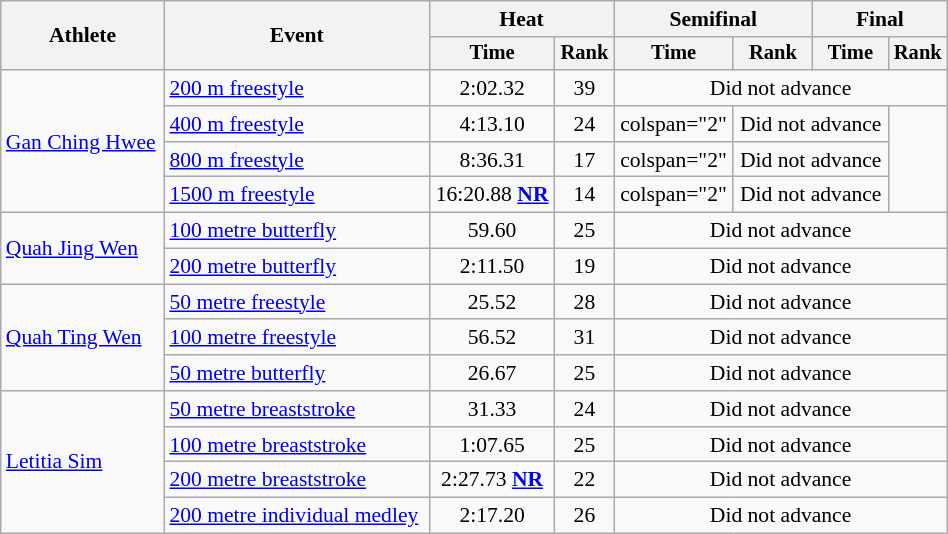<table class="wikitable" style="text-align:center; font-size:90%; width:50%;">
<tr>
<th rowspan="2">Athlete</th>
<th rowspan="2">Event</th>
<th colspan="2">Heat</th>
<th colspan="2">Semifinal</th>
<th colspan="2">Final</th>
</tr>
<tr style="font-size:95%">
<th>Time</th>
<th>Rank</th>
<th>Time</th>
<th>Rank</th>
<th>Time</th>
<th>Rank</th>
</tr>
<tr align=center>
<td align=left rowspan=4><a href='#'>Gan Ching Hwee</a></td>
<td align=left><a href='#'>200 m freestyle</a></td>
<td>2:02.32</td>
<td>39</td>
<td colspan=4>Did not advance</td>
</tr>
<tr align=center>
<td align=left><a href='#'>400 m freestyle</a></td>
<td>4:13.10</td>
<td>24</td>
<td>colspan="2" </td>
<td colspan="2">Did not advance</td>
</tr>
<tr align=center>
<td align=left><a href='#'>800 m freestyle</a></td>
<td>8:36.31</td>
<td>17</td>
<td>colspan="2" </td>
<td colspan="2">Did not advance</td>
</tr>
<tr align=center>
<td align=left><a href='#'>1500 m freestyle</a></td>
<td>16:20.88 <strong><a href='#'>NR</a></strong></td>
<td>14</td>
<td>colspan="2" </td>
<td colspan="2">Did not advance</td>
</tr>
<tr align=center>
<td align=left rowspan=2><a href='#'>Quah Jing Wen</a></td>
<td align=left><a href='#'>100 metre butterfly</a></td>
<td>59.60</td>
<td>25</td>
<td colspan=4>Did not advance</td>
</tr>
<tr align=center>
<td align=left><a href='#'>200 metre butterfly</a></td>
<td>2:11.50</td>
<td>19</td>
<td colspan=4>Did not advance</td>
</tr>
<tr>
<td align=left rowspan=3><a href='#'>Quah Ting Wen</a></td>
<td align=left><a href='#'>50 metre freestyle</a></td>
<td>25.52</td>
<td>28</td>
<td colspan=4>Did not advance</td>
</tr>
<tr>
<td align=left><a href='#'>100 metre freestyle</a></td>
<td>56.52</td>
<td>31</td>
<td colspan=4>Did not advance</td>
</tr>
<tr>
<td align=left><a href='#'>50 metre butterfly</a></td>
<td>26.67</td>
<td>25</td>
<td colspan=4>Did not advance</td>
</tr>
<tr align=center>
<td align=left rowspan=4><a href='#'>Letitia Sim</a></td>
<td align=left><a href='#'>50 metre breaststroke</a></td>
<td>31.33</td>
<td>24</td>
<td colspan=4>Did not advance</td>
</tr>
<tr align=center>
<td align=left><a href='#'>100 metre breaststroke</a></td>
<td>1:07.65</td>
<td>25</td>
<td colspan=4>Did not advance</td>
</tr>
<tr align=center>
<td align=left><a href='#'>200 metre breaststroke</a></td>
<td>2:27.73 <strong><a href='#'>NR</a></strong></td>
<td>22</td>
<td colspan=4>Did not advance</td>
</tr>
<tr align=center>
<td align=left><a href='#'>200 metre individual medley</a></td>
<td>2:17.20</td>
<td>26</td>
<td colspan=4>Did not advance</td>
</tr>
</table>
